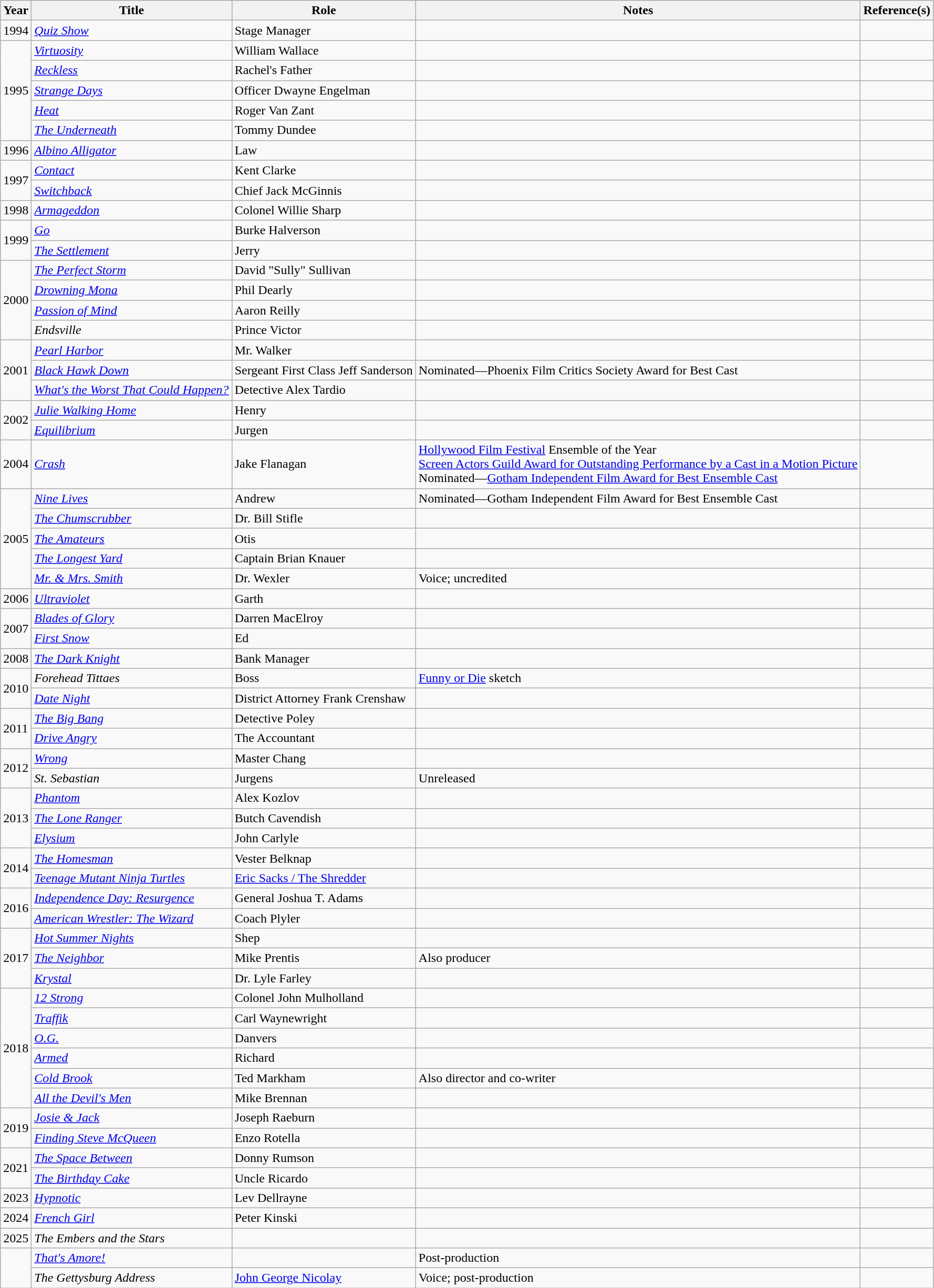<table class="wikitable sortable">
<tr>
<th scope="col">Year</th>
<th scope="col">Title</th>
<th scope="col">Role</th>
<th scope="col" class="unsortable">Notes</th>
<th scope="col" class="unsortable">Reference(s)</th>
</tr>
<tr>
<td>1994</td>
<td><em><a href='#'>Quiz Show</a></em></td>
<td>Stage Manager</td>
<td></td>
<td></td>
</tr>
<tr>
<td rowspan="5">1995</td>
<td><em><a href='#'>Virtuosity</a></em></td>
<td>William Wallace</td>
<td></td>
<td></td>
</tr>
<tr>
<td><em><a href='#'>Reckless</a></em></td>
<td>Rachel's Father</td>
<td></td>
<td></td>
</tr>
<tr>
<td><em><a href='#'>Strange Days</a></em></td>
<td>Officer Dwayne Engelman</td>
<td></td>
<td></td>
</tr>
<tr>
<td><em><a href='#'>Heat</a></em></td>
<td>Roger Van Zant</td>
<td></td>
<td></td>
</tr>
<tr>
<td><em><a href='#'>The Underneath</a></em></td>
<td>Tommy Dundee</td>
<td></td>
<td></td>
</tr>
<tr>
<td>1996</td>
<td><em><a href='#'>Albino Alligator</a></em></td>
<td>Law</td>
<td></td>
<td></td>
</tr>
<tr>
<td rowspan="2">1997</td>
<td><em><a href='#'>Contact</a></em></td>
<td>Kent Clarke</td>
<td></td>
<td></td>
</tr>
<tr>
<td><em><a href='#'>Switchback</a></em></td>
<td>Chief Jack McGinnis</td>
<td></td>
<td></td>
</tr>
<tr>
<td>1998</td>
<td><em><a href='#'>Armageddon</a></em></td>
<td>Colonel Willie Sharp</td>
<td></td>
<td></td>
</tr>
<tr>
<td rowspan="2">1999</td>
<td><em><a href='#'>Go</a></em></td>
<td>Burke Halverson</td>
<td></td>
<td></td>
</tr>
<tr>
<td><em><a href='#'>The Settlement</a></em></td>
<td>Jerry</td>
<td></td>
<td></td>
</tr>
<tr>
<td rowspan="4">2000</td>
<td><em><a href='#'>The Perfect Storm</a></em></td>
<td>David "Sully" Sullivan</td>
<td></td>
<td></td>
</tr>
<tr>
<td><em><a href='#'>Drowning Mona</a></em></td>
<td>Phil Dearly</td>
<td></td>
<td></td>
</tr>
<tr>
<td><em><a href='#'>Passion of Mind</a></em></td>
<td>Aaron Reilly</td>
<td></td>
<td></td>
</tr>
<tr>
<td><em>Endsville</em></td>
<td>Prince Victor</td>
<td></td>
<td></td>
</tr>
<tr>
<td rowspan="3">2001</td>
<td><em><a href='#'>Pearl Harbor</a></em></td>
<td>Mr. Walker</td>
<td></td>
<td></td>
</tr>
<tr>
<td><em><a href='#'>Black Hawk Down</a></em></td>
<td>Sergeant First Class Jeff Sanderson</td>
<td>Nominated—Phoenix Film Critics Society Award for Best Cast</td>
<td></td>
</tr>
<tr>
<td><em><a href='#'>What's the Worst That Could Happen?</a></em></td>
<td>Detective Alex Tardio</td>
<td></td>
<td></td>
</tr>
<tr>
<td rowspan="2">2002</td>
<td><em><a href='#'>Julie Walking Home</a></em></td>
<td>Henry</td>
<td></td>
<td></td>
</tr>
<tr>
<td><em><a href='#'>Equilibrium</a></em></td>
<td>Jurgen</td>
<td></td>
<td></td>
</tr>
<tr>
<td>2004</td>
<td><em><a href='#'>Crash</a></em></td>
<td>Jake Flanagan</td>
<td><a href='#'>Hollywood Film Festival</a> Ensemble of the Year<br><a href='#'>Screen Actors Guild Award for Outstanding Performance by a Cast in a Motion Picture</a><br>Nominated—<a href='#'>Gotham Independent Film Award for Best Ensemble Cast</a></td>
<td></td>
</tr>
<tr>
<td rowspan="5">2005</td>
<td><em><a href='#'>Nine Lives</a></em></td>
<td>Andrew</td>
<td>Nominated—Gotham Independent Film Award for Best Ensemble Cast</td>
<td></td>
</tr>
<tr>
<td><em><a href='#'>The Chumscrubber</a></em></td>
<td>Dr. Bill Stifle</td>
<td></td>
<td></td>
</tr>
<tr>
<td><em><a href='#'>The Amateurs</a></em></td>
<td>Otis</td>
<td></td>
<td></td>
</tr>
<tr>
<td><em><a href='#'>The Longest Yard</a></em></td>
<td>Captain Brian Knauer</td>
<td></td>
<td></td>
</tr>
<tr>
<td><em><a href='#'>Mr. & Mrs. Smith</a></em></td>
<td>Dr. Wexler</td>
<td>Voice; uncredited</td>
<td></td>
</tr>
<tr>
<td>2006</td>
<td><em><a href='#'>Ultraviolet</a></em></td>
<td>Garth</td>
<td></td>
<td></td>
</tr>
<tr>
<td rowspan="2">2007</td>
<td><em><a href='#'>Blades of Glory</a></em></td>
<td>Darren MacElroy</td>
<td></td>
<td></td>
</tr>
<tr>
<td><em><a href='#'>First Snow</a></em></td>
<td>Ed</td>
<td></td>
<td></td>
</tr>
<tr>
<td>2008</td>
<td><em><a href='#'>The Dark Knight</a></em></td>
<td>Bank Manager</td>
<td></td>
<td></td>
</tr>
<tr>
<td rowspan="2">2010</td>
<td><em>Forehead Tittaes</em></td>
<td>Boss</td>
<td><a href='#'>Funny or Die</a> sketch</td>
<td></td>
</tr>
<tr>
<td><em><a href='#'>Date Night</a></em></td>
<td>District Attorney Frank Crenshaw</td>
<td></td>
<td></td>
</tr>
<tr>
<td rowspan="2">2011</td>
<td><em><a href='#'>The Big Bang</a></em></td>
<td>Detective Poley</td>
<td></td>
<td></td>
</tr>
<tr>
<td><em><a href='#'>Drive Angry</a></em></td>
<td>The Accountant</td>
<td></td>
<td></td>
</tr>
<tr>
<td rowspan="2">2012</td>
<td><em><a href='#'>Wrong</a></em></td>
<td>Master Chang</td>
<td></td>
<td></td>
</tr>
<tr>
<td><em>St. Sebastian</em></td>
<td>Jurgens</td>
<td>Unreleased</td>
<td></td>
</tr>
<tr>
<td rowspan="3">2013</td>
<td><em><a href='#'>Phantom</a></em></td>
<td>Alex Kozlov</td>
<td></td>
<td></td>
</tr>
<tr>
<td><em><a href='#'>The Lone Ranger</a></em></td>
<td>Butch Cavendish</td>
<td></td>
<td></td>
</tr>
<tr>
<td><em><a href='#'>Elysium</a></em></td>
<td>John Carlyle</td>
<td></td>
<td></td>
</tr>
<tr>
<td rowspan="2">2014</td>
<td><em><a href='#'>The Homesman</a></em></td>
<td>Vester Belknap</td>
<td></td>
<td></td>
</tr>
<tr>
<td><em><a href='#'>Teenage Mutant Ninja Turtles</a></em></td>
<td><a href='#'>Eric Sacks / The Shredder</a></td>
<td></td>
<td></td>
</tr>
<tr>
<td rowspan="2">2016</td>
<td><em><a href='#'>Independence Day: Resurgence</a></em></td>
<td>General Joshua T. Adams</td>
<td></td>
<td></td>
</tr>
<tr>
<td><em><a href='#'>American Wrestler: The Wizard</a></em></td>
<td>Coach Plyler</td>
<td></td>
<td></td>
</tr>
<tr>
<td rowspan="3">2017</td>
<td><em><a href='#'>Hot Summer Nights</a></em></td>
<td>Shep</td>
<td></td>
<td></td>
</tr>
<tr>
<td><em><a href='#'>The Neighbor</a></em></td>
<td>Mike Prentis</td>
<td>Also producer</td>
<td></td>
</tr>
<tr>
<td><em><a href='#'>Krystal</a></em></td>
<td>Dr. Lyle Farley</td>
<td></td>
<td></td>
</tr>
<tr>
<td rowspan="6">2018</td>
<td><em><a href='#'>12 Strong</a></em></td>
<td>Colonel John Mulholland</td>
<td></td>
<td></td>
</tr>
<tr>
<td><em><a href='#'>Traffik</a></em></td>
<td>Carl Waynewright</td>
<td></td>
<td></td>
</tr>
<tr>
<td><em><a href='#'>O.G.</a></em></td>
<td>Danvers</td>
<td></td>
<td></td>
</tr>
<tr>
<td><em><a href='#'>Armed</a></em></td>
<td>Richard</td>
<td></td>
<td></td>
</tr>
<tr>
<td><em><a href='#'>Cold Brook</a></em></td>
<td>Ted Markham</td>
<td>Also director and co-writer</td>
<td></td>
</tr>
<tr>
<td><em><a href='#'>All the Devil's Men</a></em></td>
<td>Mike Brennan</td>
<td></td>
<td></td>
</tr>
<tr>
<td rowspan="2">2019</td>
<td><em><a href='#'>Josie & Jack</a></em></td>
<td>Joseph Raeburn</td>
<td></td>
<td></td>
</tr>
<tr>
<td><em><a href='#'>Finding Steve McQueen</a></em></td>
<td>Enzo Rotella</td>
<td></td>
<td></td>
</tr>
<tr>
<td rowspan="2">2021</td>
<td><em><a href='#'>The Space Between</a></em></td>
<td>Donny Rumson</td>
<td></td>
<td></td>
</tr>
<tr>
<td><em><a href='#'>The Birthday Cake</a></em></td>
<td>Uncle Ricardo</td>
<td></td>
<td></td>
</tr>
<tr>
<td>2023</td>
<td><em><a href='#'>Hypnotic</a></em></td>
<td>Lev Dellrayne</td>
<td></td>
<td></td>
</tr>
<tr>
<td>2024</td>
<td><em><a href='#'>French Girl</a></em></td>
<td>Peter Kinski</td>
<td></td>
<td></td>
</tr>
<tr>
<td>2025</td>
<td><em>The Embers and the Stars</em></td>
<td></td>
<td></td>
<td></td>
</tr>
<tr>
<td rowspan="2"></td>
<td><em><a href='#'>That's Amore!</a></em></td>
<td></td>
<td>Post-production</td>
<td></td>
</tr>
<tr>
<td><em>The Gettysburg Address</em></td>
<td><a href='#'>John George Nicolay</a></td>
<td>Voice; post-production</td>
<td></td>
</tr>
</table>
